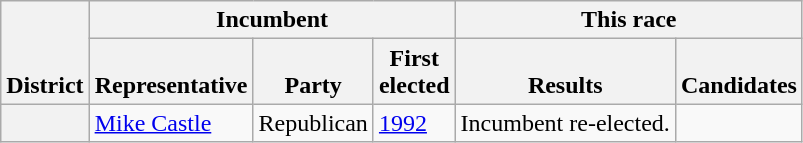<table class=wikitable>
<tr valign=bottom>
<th rowspan=2>District</th>
<th colspan=3>Incumbent</th>
<th colspan=2>This race</th>
</tr>
<tr valign=bottom>
<th>Representative</th>
<th>Party</th>
<th>First<br>elected</th>
<th>Results</th>
<th>Candidates</th>
</tr>
<tr>
<th></th>
<td><a href='#'>Mike Castle</a></td>
<td>Republican</td>
<td><a href='#'>1992</a></td>
<td>Incumbent re-elected.</td>
<td nowrap></td>
</tr>
</table>
